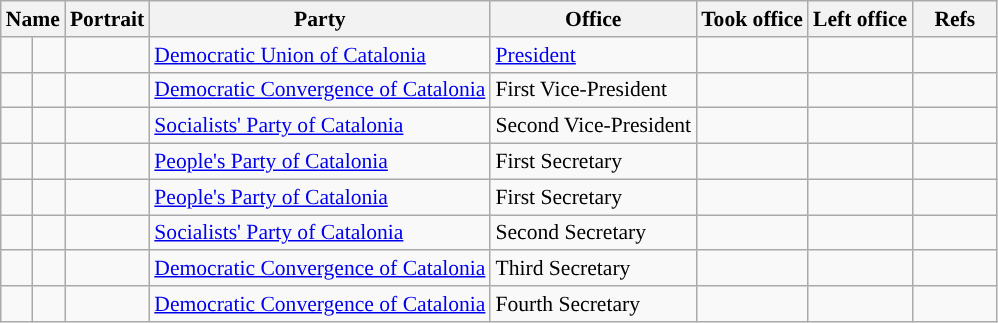<table class="wikitable plainrowheaders sortable mw-collapsible mw-collapsed" style="font-size:90%; text-align:left;">
<tr>
<th scope=col colspan="2">Name</th>
<th scope=col class=unsortable>Portrait</th>
<th scope=col>Party</th>
<th scope=col>Office</th>
<th scope=col>Took office</th>
<th scope=col>Left office</th>
<th scope=col width=50px class=unsortable>Refs</th>
</tr>
<tr>
<td !align="center" style="background:"></td>
<td></td>
<td align=center></td>
<td><a href='#'>Democratic Union of Catalonia</a></td>
<td><a href='#'>President</a></td>
<td align=center></td>
<td align=center></td>
<td align=center></td>
</tr>
<tr>
<td !align="center" style="background:"></td>
<td></td>
<td align=center></td>
<td><a href='#'>Democratic Convergence of Catalonia</a></td>
<td>First Vice-President</td>
<td align=center></td>
<td align=center></td>
<td align=center></td>
</tr>
<tr>
<td !align="center" style="background:"></td>
<td></td>
<td align=center></td>
<td><a href='#'>Socialists' Party of Catalonia</a></td>
<td>Second Vice-President</td>
<td align=center></td>
<td align=center></td>
<td align=center></td>
</tr>
<tr>
<td !align="center" style="background:"></td>
<td></td>
<td align=center></td>
<td><a href='#'>People's Party of Catalonia</a></td>
<td>First Secretary</td>
<td align=center></td>
<td align=center></td>
<td align=center></td>
</tr>
<tr>
<td !align="center" style="background:"></td>
<td></td>
<td align=center></td>
<td><a href='#'>People's Party of Catalonia</a></td>
<td>First Secretary</td>
<td align=center></td>
<td align=center></td>
<td align=center></td>
</tr>
<tr>
<td !align="center" style="background:"></td>
<td></td>
<td align=center></td>
<td><a href='#'>Socialists' Party of Catalonia</a></td>
<td>Second Secretary</td>
<td align=center></td>
<td align=center></td>
<td align=center></td>
</tr>
<tr>
<td !align="center" style="background:"></td>
<td></td>
<td align=center></td>
<td><a href='#'>Democratic Convergence of Catalonia</a></td>
<td>Third Secretary</td>
<td align=center></td>
<td align=center></td>
<td align=center></td>
</tr>
<tr>
<td !align="center" style="background:"></td>
<td></td>
<td align=center></td>
<td><a href='#'>Democratic Convergence of Catalonia</a></td>
<td>Fourth Secretary</td>
<td align=center></td>
<td align=center></td>
<td align=center></td>
</tr>
</table>
